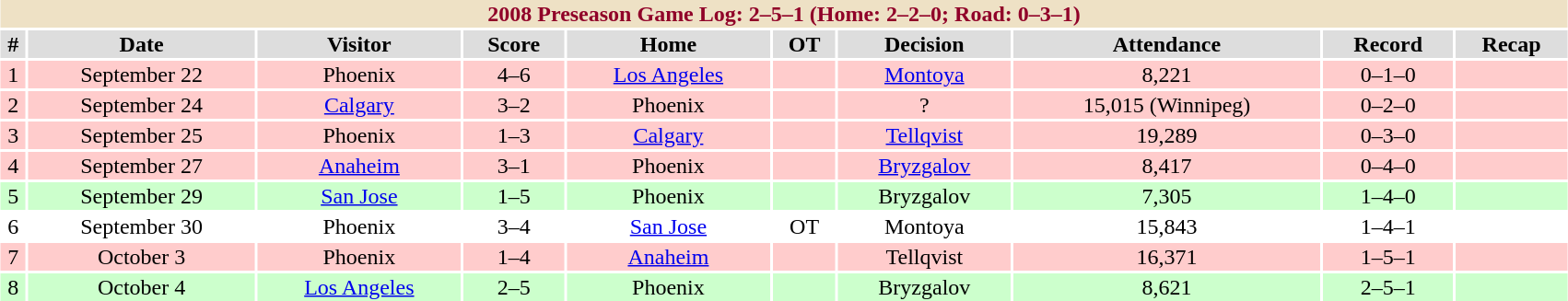<table class="toccolours collapsible collapsed" width=90% style="clear:both; margin:1.5em auto; text-align:center">
<tr>
<th colspan=11 style="background:#EEE1C5; color:#900028;">2008 Preseason Game Log: 2–5–1 (Home: 2–2–0; Road: 0–3–1)</th>
</tr>
<tr align="center" bgcolor="#dddddd">
<td><strong>#</strong></td>
<td><strong>Date</strong></td>
<td><strong>Visitor</strong></td>
<td><strong>Score</strong></td>
<td><strong>Home</strong></td>
<td><strong>OT</strong></td>
<td><strong>Decision</strong></td>
<td><strong>Attendance</strong></td>
<td><strong>Record</strong></td>
<td><strong>Recap</strong></td>
</tr>
<tr align="center" bgcolor="#ffcccc">
<td>1</td>
<td>September 22</td>
<td>Phoenix</td>
<td>4–6</td>
<td><a href='#'>Los Angeles</a></td>
<td></td>
<td><a href='#'>Montoya</a></td>
<td>8,221</td>
<td>0–1–0</td>
<td></td>
</tr>
<tr align="center" bgcolor="#ffcccc">
<td>2</td>
<td>September 24</td>
<td><a href='#'>Calgary</a></td>
<td>3–2</td>
<td>Phoenix</td>
<td></td>
<td>?</td>
<td>15,015 (Winnipeg)</td>
<td>0–2–0</td>
<td></td>
</tr>
<tr align="center" bgcolor="#ffcccc">
<td>3</td>
<td>September 25</td>
<td>Phoenix</td>
<td>1–3</td>
<td><a href='#'>Calgary</a></td>
<td></td>
<td><a href='#'>Tellqvist</a></td>
<td>19,289</td>
<td>0–3–0</td>
<td></td>
</tr>
<tr align="center" bgcolor="#ffcccc">
<td>4</td>
<td>September 27</td>
<td><a href='#'>Anaheim</a></td>
<td>3–1</td>
<td>Phoenix</td>
<td></td>
<td><a href='#'>Bryzgalov</a></td>
<td>8,417</td>
<td>0–4–0</td>
<td></td>
</tr>
<tr align="center" bgcolor="#ccffcc">
<td>5</td>
<td>September 29</td>
<td><a href='#'>San Jose</a></td>
<td>1–5</td>
<td>Phoenix</td>
<td></td>
<td>Bryzgalov</td>
<td>7,305</td>
<td>1–4–0</td>
<td></td>
</tr>
<tr align="center" bgcolor="#ffffff">
<td>6</td>
<td>September 30</td>
<td>Phoenix</td>
<td>3–4</td>
<td><a href='#'>San Jose</a></td>
<td>OT</td>
<td>Montoya</td>
<td>15,843</td>
<td>1–4–1</td>
<td></td>
</tr>
<tr align="center" bgcolor="#ffcccc">
<td>7</td>
<td>October 3</td>
<td>Phoenix</td>
<td>1–4</td>
<td><a href='#'>Anaheim</a></td>
<td></td>
<td>Tellqvist</td>
<td>16,371</td>
<td>1–5–1</td>
<td></td>
</tr>
<tr align="center" bgcolor="#ccffcc">
<td>8</td>
<td>October 4</td>
<td><a href='#'>Los Angeles</a></td>
<td>2–5</td>
<td>Phoenix</td>
<td></td>
<td>Bryzgalov</td>
<td>8,621</td>
<td>2–5–1</td>
<td></td>
</tr>
</table>
